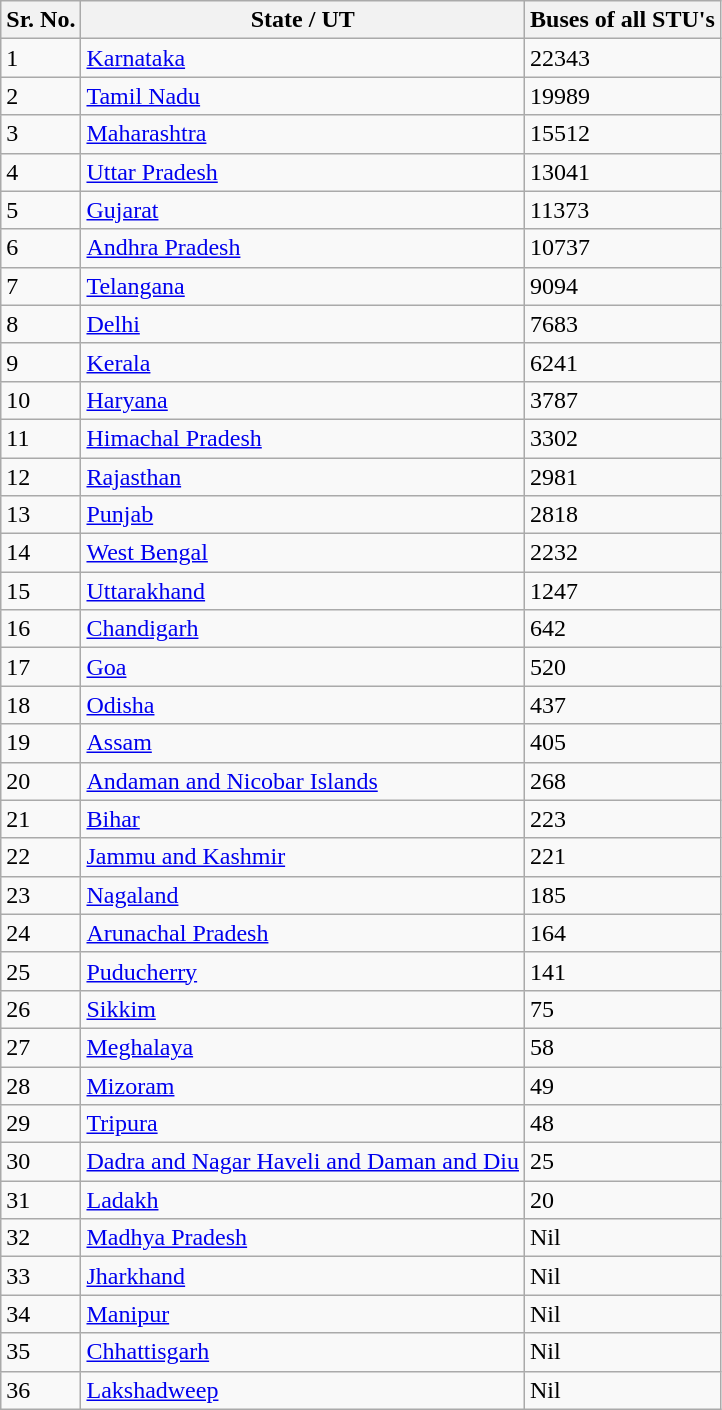<table class="wikitable sortable">
<tr>
<th>Sr. No.</th>
<th>State / UT</th>
<th>Buses of all STU's</th>
</tr>
<tr>
<td>1</td>
<td><a href='#'>Karnataka</a></td>
<td>22343 </td>
</tr>
<tr>
<td>2</td>
<td><a href='#'>Tamil Nadu</a></td>
<td>19989 </td>
</tr>
<tr>
<td>3</td>
<td><a href='#'>Maharashtra</a></td>
<td>15512 </td>
</tr>
<tr>
<td>4</td>
<td><a href='#'>Uttar Pradesh</a></td>
<td>13041 </td>
</tr>
<tr>
<td>5</td>
<td><a href='#'>Gujarat</a></td>
<td>11373 </td>
</tr>
<tr>
<td>6</td>
<td><a href='#'>Andhra Pradesh</a></td>
<td>10737 </td>
</tr>
<tr>
<td>7</td>
<td><a href='#'>Telangana</a></td>
<td>9094 </td>
</tr>
<tr>
<td>8</td>
<td><a href='#'>Delhi</a></td>
<td>7683 </td>
</tr>
<tr>
<td>9</td>
<td><a href='#'>Kerala</a></td>
<td>6241 </td>
</tr>
<tr>
<td>10</td>
<td><a href='#'>Haryana</a></td>
<td>3787 </td>
</tr>
<tr>
<td>11</td>
<td><a href='#'>Himachal Pradesh</a></td>
<td>3302 </td>
</tr>
<tr>
<td>12</td>
<td><a href='#'>Rajasthan</a></td>
<td>2981 </td>
</tr>
<tr>
<td>13</td>
<td><a href='#'>Punjab</a></td>
<td>2818 </td>
</tr>
<tr>
<td>14</td>
<td><a href='#'>West Bengal</a></td>
<td>2232 </td>
</tr>
<tr>
<td>15</td>
<td><a href='#'>Uttarakhand</a></td>
<td>1247 </td>
</tr>
<tr>
<td>16</td>
<td><a href='#'>Chandigarh</a></td>
<td>642 </td>
</tr>
<tr>
<td>17</td>
<td><a href='#'>Goa</a></td>
<td>520 </td>
</tr>
<tr>
<td>18</td>
<td><a href='#'>Odisha</a></td>
<td>437 </td>
</tr>
<tr>
<td>19</td>
<td><a href='#'>Assam</a></td>
<td>405 </td>
</tr>
<tr>
<td>20</td>
<td><a href='#'>Andaman and Nicobar Islands</a></td>
<td>268 </td>
</tr>
<tr>
<td>21</td>
<td><a href='#'>Bihar</a></td>
<td>223 </td>
</tr>
<tr>
<td>22</td>
<td><a href='#'>Jammu and Kashmir</a></td>
<td>221 </td>
</tr>
<tr>
<td>23</td>
<td><a href='#'>Nagaland</a></td>
<td>185 </td>
</tr>
<tr>
<td>24</td>
<td><a href='#'>Arunachal Pradesh</a></td>
<td>164 </td>
</tr>
<tr>
<td>25</td>
<td><a href='#'>Puducherry</a></td>
<td>141 </td>
</tr>
<tr>
<td>26</td>
<td><a href='#'>Sikkim</a></td>
<td>75 </td>
</tr>
<tr>
<td>27</td>
<td><a href='#'>Meghalaya</a></td>
<td>58 </td>
</tr>
<tr>
<td>28</td>
<td><a href='#'>Mizoram</a></td>
<td>49 </td>
</tr>
<tr>
<td>29</td>
<td><a href='#'>Tripura</a></td>
<td>48 </td>
</tr>
<tr>
<td>30</td>
<td><a href='#'>Dadra and Nagar Haveli and Daman and Diu</a></td>
<td>25 </td>
</tr>
<tr>
<td>31</td>
<td><a href='#'>Ladakh</a></td>
<td>20 </td>
</tr>
<tr>
<td>32</td>
<td><a href='#'>Madhya Pradesh</a></td>
<td>Nil </td>
</tr>
<tr>
<td>33</td>
<td><a href='#'>Jharkhand</a></td>
<td>Nil </td>
</tr>
<tr>
<td>34</td>
<td><a href='#'>Manipur</a></td>
<td>Nil </td>
</tr>
<tr>
<td>35</td>
<td><a href='#'>Chhattisgarh</a></td>
<td>Nil </td>
</tr>
<tr>
<td>36</td>
<td><a href='#'>Lakshadweep</a></td>
<td>Nil </td>
</tr>
</table>
